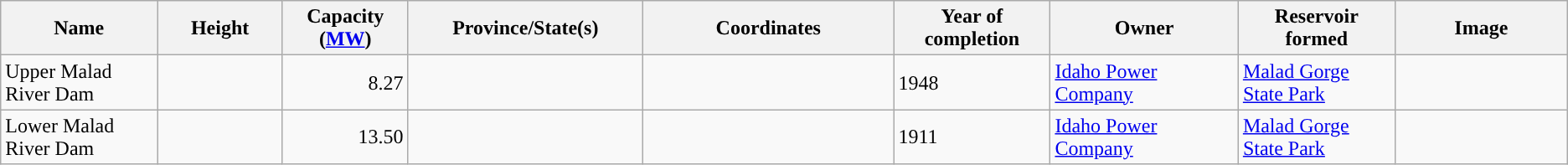<table class="wikitable sortable" border="1">
<tr>
<th width="10%">Name</th>
<th width="8%">Height</th>
<th width="8%">Capacity (<a href='#'>MW</a>)</th>
<th width="15%">Province/State(s)</th>
<th width="16%">Coordinates</th>
<th width="10%">Year of completion</th>
<th width="12%">Owner</th>
<th width="10%">Reservoir formed</th>
<th>Image</th>
</tr>
<tr>
<td>Upper Malad River Dam</td>
<td></td>
<td align="right">8.27</td>
<td></td>
<td></td>
<td>1948</td>
<td><a href='#'>Idaho Power Company</a></td>
<td><a href='#'>Malad Gorge State Park</a></td>
</tr>
<tr>
<td>Lower Malad River Dam</td>
<td></td>
<td align="right">13.50</td>
<td></td>
<td></td>
<td>1911</td>
<td><a href='#'>Idaho Power Company</a></td>
<td><a href='#'>Malad Gorge State Park</a></td>
<td></td>
</tr>
</table>
